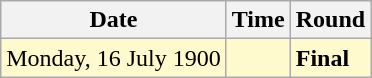<table class="wikitable">
<tr>
<th>Date</th>
<th>Time</th>
<th>Round</th>
</tr>
<tr style=background:lemonchiffon>
<td>Monday, 16 July 1900</td>
<td></td>
<td><strong>Final</strong></td>
</tr>
</table>
